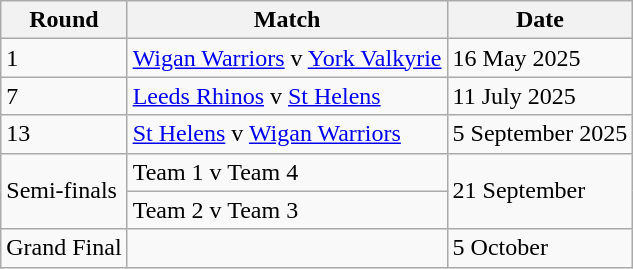<table class="wikitable defaultcenter">
<tr>
<th>Round</th>
<th>Match</th>
<th>Date</th>
</tr>
<tr>
<td>1</td>
<td><a href='#'>Wigan Warriors</a> v <a href='#'>York Valkyrie</a></td>
<td>16 May 2025</td>
</tr>
<tr>
<td>7</td>
<td><a href='#'>Leeds Rhinos</a> v <a href='#'>St Helens</a></td>
<td>11 July 2025</td>
</tr>
<tr>
<td>13</td>
<td><a href='#'>St Helens</a> v <a href='#'>Wigan Warriors</a></td>
<td>5 September 2025</td>
</tr>
<tr>
<td rowspan=2>Semi-finals</td>
<td>Team 1 v Team 4</td>
<td rowspan=2>21 September</td>
</tr>
<tr>
<td>Team 2 v Team 3</td>
</tr>
<tr>
<td>Grand Final</td>
<td></td>
<td>5 October</td>
</tr>
</table>
